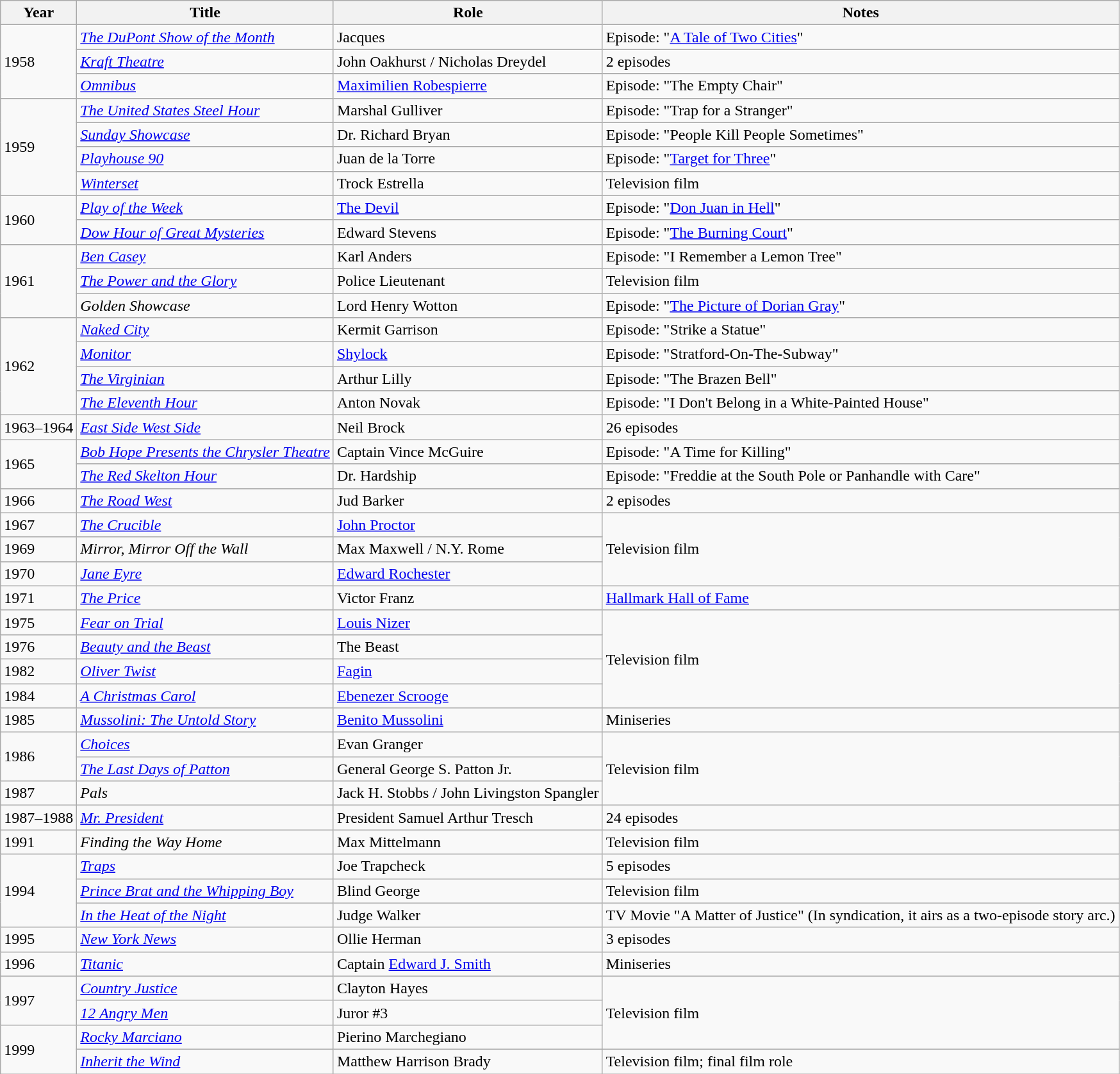<table class="wikitable sortable" style="font-size: 100%;">
<tr>
<th>Year</th>
<th>Title</th>
<th>Role</th>
<th class="unsortable">Notes</th>
</tr>
<tr>
<td rowspan="3">1958</td>
<td data-sort-value="DuPont Show of the Month, The"><em><a href='#'>The DuPont Show of the Month</a></em></td>
<td>Jacques</td>
<td>Episode: "<a href='#'>A Tale of Two Cities</a>"</td>
</tr>
<tr>
<td><a href='#'><em>Kraft Theatre</em></a></td>
<td>John Oakhurst / Nicholas Dreydel</td>
<td>2 episodes</td>
</tr>
<tr>
<td><a href='#'><em>Omnibus</em></a></td>
<td><a href='#'>Maximilien Robespierre</a></td>
<td>Episode: "The Empty Chair"</td>
</tr>
<tr>
<td rowspan="4">1959</td>
<td data-sort-value="United States Steel Hour, The"><em><a href='#'>The United States Steel Hour</a></em></td>
<td>Marshal Gulliver</td>
<td>Episode: "Trap for a Stranger"</td>
</tr>
<tr>
<td><a href='#'><em>Sunday Showcase</em></a></td>
<td>Dr. Richard Bryan</td>
<td>Episode: "People Kill People Sometimes"</td>
</tr>
<tr>
<td><em><a href='#'>Playhouse 90</a></em></td>
<td>Juan de la Torre</td>
<td>Episode: "<a href='#'>Target for Three</a>"</td>
</tr>
<tr>
<td><a href='#'><em>Winterset</em></a></td>
<td>Trock Estrella</td>
<td>Television film</td>
</tr>
<tr>
<td rowspan="2">1960</td>
<td><em><a href='#'>Play of the Week</a></em></td>
<td><a href='#'>The Devil</a></td>
<td>Episode: "<a href='#'>Don Juan in Hell</a>"</td>
</tr>
<tr>
<td><em><a href='#'>Dow Hour of Great Mysteries</a></em></td>
<td>Edward Stevens</td>
<td>Episode: "<a href='#'>The Burning Court</a>"</td>
</tr>
<tr>
<td rowspan="3">1961</td>
<td><em><a href='#'>Ben Casey</a></em></td>
<td>Karl Anders</td>
<td>Episode: "I Remember a Lemon Tree"</td>
</tr>
<tr>
<td data-sort-value="Power and the Glory, The"><em><a href='#'>The Power and the Glory</a></em></td>
<td>Police Lieutenant</td>
<td>Television film</td>
</tr>
<tr>
<td><em>Golden Showcase</em></td>
<td>Lord Henry Wotton</td>
<td>Episode: "<a href='#'>The Picture of Dorian Gray</a>"</td>
</tr>
<tr>
<td rowspan="4">1962</td>
<td><em><a href='#'>Naked City</a></em></td>
<td>Kermit Garrison</td>
<td>Episode: "Strike a Statue"</td>
</tr>
<tr>
<td><a href='#'><em>Monitor</em></a></td>
<td><a href='#'>Shylock</a></td>
<td>Episode: "Stratford-On-The-Subway"</td>
</tr>
<tr>
<td data-sort-value="Virginian, The"><em><a href='#'>The Virginian</a></em></td>
<td>Arthur Lilly</td>
<td>Episode: "The Brazen Bell"</td>
</tr>
<tr>
<td><a href='#'><em>The Eleventh Hour</em></a></td>
<td>Anton Novak</td>
<td>Episode: "I Don't Belong in a White-Painted House"</td>
</tr>
<tr>
<td>1963–1964</td>
<td><em><a href='#'>East Side West Side</a></em></td>
<td>Neil Brock</td>
<td>26 episodes</td>
</tr>
<tr>
<td rowspan="2">1965</td>
<td><em><a href='#'>Bob Hope Presents the Chrysler Theatre</a></em></td>
<td>Captain Vince McGuire</td>
<td>Episode: "A Time for Killing"</td>
</tr>
<tr>
<td><a href='#'><em>The Red Skelton Hour</em></a></td>
<td>Dr. Hardship</td>
<td>Episode: "Freddie at the South Pole or Panhandle with Care"</td>
</tr>
<tr>
<td>1966</td>
<td><em><a href='#'>The Road West</a></em></td>
<td>Jud Barker</td>
<td>2 episodes</td>
</tr>
<tr>
<td>1967</td>
<td data-sort-value="Crucible, The"><em><a href='#'>The Crucible</a></em></td>
<td><a href='#'>John Proctor</a></td>
<td rowspan="3">Television film</td>
</tr>
<tr>
<td>1969</td>
<td><em>Mirror, Mirror Off the Wall</em></td>
<td>Max Maxwell / N.Y. Rome</td>
</tr>
<tr>
<td>1970</td>
<td><em><a href='#'>Jane Eyre</a></em></td>
<td><a href='#'>Edward Rochester</a></td>
</tr>
<tr>
<td>1971</td>
<td data-sort-value="Price, The"><em><a href='#'>The Price</a></em></td>
<td>Victor Franz</td>
<td><a href='#'>Hallmark Hall of Fame</a></td>
</tr>
<tr>
<td>1975</td>
<td><em><a href='#'>Fear on Trial</a></em></td>
<td><a href='#'>Louis Nizer</a></td>
<td rowspan="4">Television film</td>
</tr>
<tr>
<td>1976</td>
<td><em><a href='#'>Beauty and the Beast</a></em></td>
<td>The Beast</td>
</tr>
<tr>
<td>1982</td>
<td><em><a href='#'>Oliver Twist</a></em></td>
<td><a href='#'>Fagin</a></td>
</tr>
<tr>
<td>1984</td>
<td data-sort-value="Christmas Carol, A"><em><a href='#'>A Christmas Carol</a></em></td>
<td><a href='#'>Ebenezer Scrooge</a></td>
</tr>
<tr>
<td>1985</td>
<td><em><a href='#'>Mussolini: The Untold Story</a></em></td>
<td><a href='#'>Benito Mussolini</a></td>
<td>Miniseries</td>
</tr>
<tr>
<td rowspan="2">1986</td>
<td><em><a href='#'>Choices</a></em></td>
<td>Evan Granger</td>
<td rowspan="3">Television film</td>
</tr>
<tr>
<td data-sort-value="Last Days of Patton, The"><em><a href='#'>The Last Days of Patton</a></em></td>
<td>General George S. Patton Jr.</td>
</tr>
<tr>
<td>1987</td>
<td><em>Pals</em></td>
<td>Jack H. Stobbs / John Livingston Spangler</td>
</tr>
<tr>
<td>1987–1988</td>
<td><em><a href='#'>Mr. President</a></em></td>
<td>President Samuel Arthur Tresch</td>
<td>24 episodes</td>
</tr>
<tr>
<td>1991</td>
<td><em>Finding the Way Home</em></td>
<td>Max Mittelmann</td>
<td>Television film</td>
</tr>
<tr>
<td rowspan="3">1994</td>
<td><em><a href='#'>Traps</a></em></td>
<td>Joe Trapcheck</td>
<td>5 episodes</td>
</tr>
<tr>
<td><em><a href='#'>Prince Brat and the Whipping Boy</a></em></td>
<td>Blind George</td>
<td>Television film</td>
</tr>
<tr>
<td><a href='#'><em>In the Heat of the Night</em></a></td>
<td>Judge Walker</td>
<td>TV Movie  "A Matter of Justice"  (In syndication, it airs as a two-episode story arc.)</td>
</tr>
<tr>
<td>1995</td>
<td><em><a href='#'>New York News</a></em></td>
<td>Ollie Herman</td>
<td>3 episodes</td>
</tr>
<tr>
<td>1996</td>
<td><em><a href='#'>Titanic</a></em></td>
<td>Captain <a href='#'>Edward J. Smith</a></td>
<td>Miniseries</td>
</tr>
<tr>
<td rowspan="2">1997</td>
<td><em><a href='#'>Country Justice</a></em></td>
<td>Clayton Hayes</td>
<td rowspan="3">Television film</td>
</tr>
<tr>
<td><em><a href='#'>12 Angry Men</a></em></td>
<td>Juror #3</td>
</tr>
<tr>
<td rowspan=2>1999</td>
<td><em><a href='#'>Rocky Marciano</a></em></td>
<td>Pierino Marchegiano</td>
</tr>
<tr>
<td><em><a href='#'>Inherit the Wind</a></em></td>
<td>Matthew Harrison Brady</td>
<td>Television film; final film role</td>
</tr>
</table>
